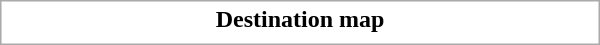<table class="collapsible collapsed" style="border:1px #aaa solid; width:25em; margin:0.2em auto">
<tr>
<th>Destination map</th>
</tr>
<tr>
<td></td>
</tr>
</table>
